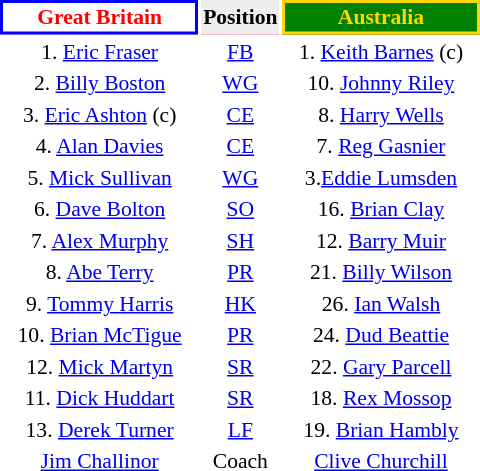<table style="float:right; font-size:90%; margin-left:1em; text-align:center">
<tr style="background:#f03;">
<th align="centre" style="width:126px; border:2px solid blue; background:white; color:red;">Great Britain</th>
<th style="background:#eee; color:black;">Position</th>
<th align="centre" style="width:126px; border:2px solid gold; background:green; color:gold;">Australia</th>
</tr>
<tr>
<td style="text-align: center;">1. <a href='#'>Eric Fraser</a></td>
<td style="text-align: center;" style="background: #eeeeee"><a href='#'>FB</a></td>
<td>1. <a href='#'>Keith Barnes</a> (c)</td>
</tr>
<tr>
<td>2. <a href='#'>Billy Boston</a></td>
<td style="text-align: center;" style="background: #eeeeee"><a href='#'>WG</a></td>
<td>10. <a href='#'>Johnny Riley</a></td>
</tr>
<tr>
<td>3. <a href='#'>Eric Ashton</a> (c)</td>
<td style="text-align: center;" style="background: #eeeeee"><a href='#'>CE</a></td>
<td>8. <a href='#'>Harry Wells</a></td>
</tr>
<tr>
<td>4. <a href='#'>Alan Davies</a></td>
<td style="text-align: center;" style="background: #eeeeee"><a href='#'>CE</a></td>
<td>7. <a href='#'>Reg Gasnier</a></td>
</tr>
<tr>
<td>5. <a href='#'>Mick Sullivan</a></td>
<td style="text-align: center;" style="background: #eeeeee"><a href='#'>WG</a></td>
<td>3.<a href='#'>Eddie Lumsden</a></td>
</tr>
<tr>
<td>6. <a href='#'>Dave Bolton</a></td>
<td style="text-align: center;" style="background: #eeeeee"><a href='#'>SO</a></td>
<td>16. <a href='#'>Brian Clay</a></td>
</tr>
<tr>
<td>7. <a href='#'>Alex Murphy</a></td>
<td style="text-align: center;" style="background: #eeeeee"><a href='#'>SH</a></td>
<td>12. <a href='#'>Barry Muir</a></td>
</tr>
<tr>
<td>8. <a href='#'>Abe Terry</a></td>
<td style="text-align: center;" style="background: #eeeeee"><a href='#'>PR</a></td>
<td>21. <a href='#'>Billy Wilson</a></td>
</tr>
<tr>
<td>9. <a href='#'>Tommy Harris</a></td>
<td style="text-align: center;" style="background: #eeeeee"><a href='#'>HK</a></td>
<td>26. <a href='#'>Ian Walsh</a></td>
</tr>
<tr>
<td>10. <a href='#'>Brian McTigue</a></td>
<td style="text-align: center;" style="background: #eeeeee"><a href='#'>PR</a></td>
<td>24. <a href='#'>Dud Beattie</a></td>
</tr>
<tr>
<td>12. <a href='#'>Mick Martyn</a></td>
<td style="text-align: center;" style="background: #eeeeee"><a href='#'>SR</a></td>
<td>22. <a href='#'>Gary Parcell</a></td>
</tr>
<tr>
<td>11. <a href='#'>Dick Huddart</a></td>
<td style="text-align: center;" style="background: #eeeeee"><a href='#'>SR</a></td>
<td>18. <a href='#'>Rex Mossop</a></td>
</tr>
<tr>
<td>13. <a href='#'>Derek Turner</a></td>
<td style="text-align: center;" style="background: #eeeeee"><a href='#'>LF</a></td>
<td>19. <a href='#'>Brian Hambly</a></td>
</tr>
<tr>
<td><a href='#'>Jim Challinor</a></td>
<td style="text-align: center;" style="background: #eeeeee">Coach</td>
<td><a href='#'>Clive Churchill</a></td>
</tr>
</table>
